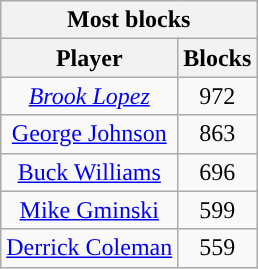<table class="wikitable sortable" style="text-align:center">
<tr>
<th colspan="2" style="text-align:center; ">Most blocks</th>
</tr>
<tr>
<th style="text-align:center; ">Player</th>
<th style="text-align:center; ">Blocks</th>
</tr>
<tr>
<td><em><a href='#'>Brook Lopez</a></em></td>
<td>972</td>
</tr>
<tr>
<td><a href='#'>George Johnson</a></td>
<td>863</td>
</tr>
<tr>
<td><a href='#'>Buck Williams</a></td>
<td>696</td>
</tr>
<tr>
<td><a href='#'>Mike Gminski</a></td>
<td>599</td>
</tr>
<tr>
<td><a href='#'>Derrick Coleman</a></td>
<td>559</td>
</tr>
</table>
